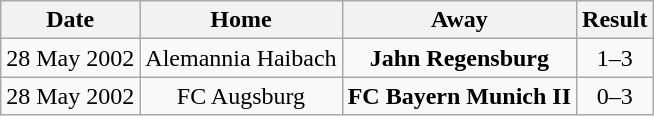<table class="wikitable">
<tr>
<th>Date</th>
<th>Home</th>
<th>Away</th>
<th>Result</th>
</tr>
<tr align="center">
<td>28 May 2002</td>
<td>Alemannia Haibach</td>
<td><strong>Jahn Regensburg</strong></td>
<td>1–3</td>
</tr>
<tr align="center">
<td>28 May 2002</td>
<td>FC Augsburg</td>
<td><strong>FC Bayern Munich II</strong></td>
<td>0–3</td>
</tr>
</table>
